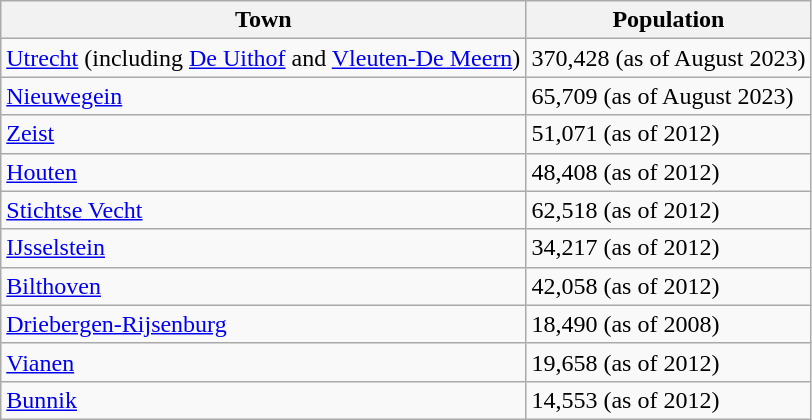<table class="wikitable">
<tr>
<th>Town</th>
<th>Population</th>
</tr>
<tr>
<td><a href='#'>Utrecht</a> (including <a href='#'>De Uithof</a> and <a href='#'>Vleuten-De Meern</a>)</td>
<td>370,428 (as of August 2023)</td>
</tr>
<tr>
<td><a href='#'>Nieuwegein</a></td>
<td>65,709 (as of August 2023)</td>
</tr>
<tr>
<td><a href='#'>Zeist</a></td>
<td>51,071 (as of 2012)</td>
</tr>
<tr>
<td><a href='#'>Houten</a></td>
<td>48,408 (as of 2012)</td>
</tr>
<tr>
<td><a href='#'>Stichtse Vecht</a></td>
<td>62,518 (as of 2012)</td>
</tr>
<tr>
<td><a href='#'>IJsselstein</a></td>
<td>34,217 (as of 2012)</td>
</tr>
<tr>
<td><a href='#'>Bilthoven</a></td>
<td>42,058 (as of 2012)</td>
</tr>
<tr>
<td><a href='#'>Driebergen-Rijsenburg</a></td>
<td>18,490 (as of 2008)</td>
</tr>
<tr>
<td><a href='#'>Vianen</a></td>
<td>19,658 (as of 2012)</td>
</tr>
<tr>
<td><a href='#'>Bunnik</a></td>
<td>14,553 (as of 2012)</td>
</tr>
</table>
